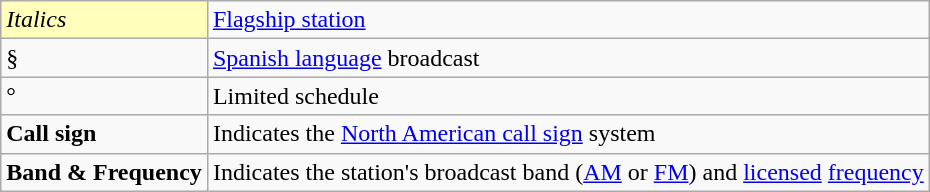<table class="wikitable">
<tr>
<td style="background:#ffb;"><em>Italics</em></td>
<td><a href='#'>Flagship station</a></td>
</tr>
<tr>
<td>§</td>
<td><a href='#'>Spanish language</a> broadcast</td>
</tr>
<tr>
<td>°</td>
<td>Limited schedule</td>
</tr>
<tr>
<td><strong>Call sign</strong></td>
<td>Indicates the <a href='#'>North American call sign</a> system</td>
</tr>
<tr>
<td><strong>Band & Frequency</strong></td>
<td>Indicates the station's broadcast band (<a href='#'>AM</a> or <a href='#'>FM</a>) and <a href='#'>licensed</a> <a href='#'>frequency</a></td>
</tr>
</table>
